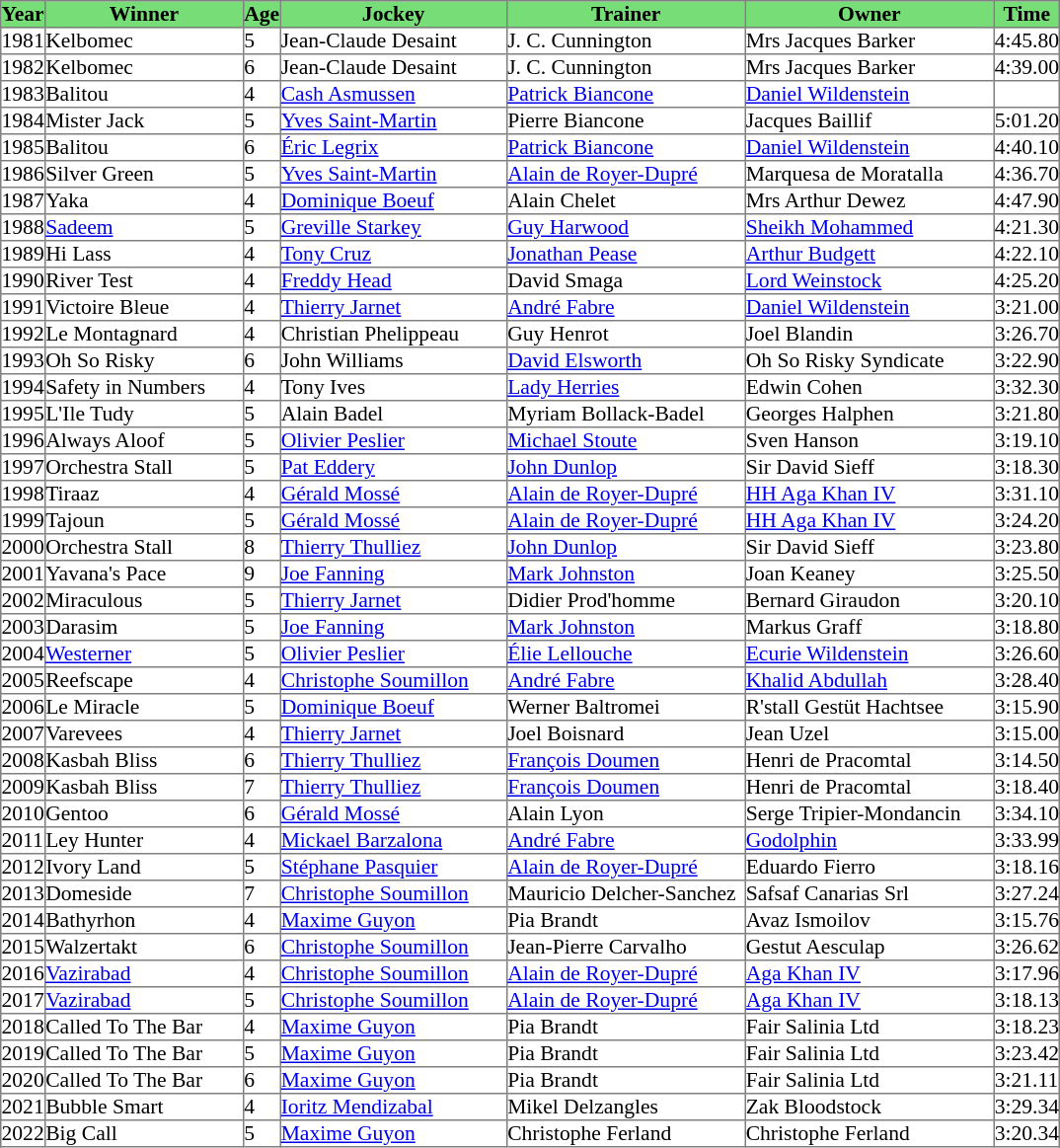<table class = "sortable" | border="1" cellpadding="0" style="border-collapse: collapse; font-size:90%">
<tr bgcolor="#77dd77" align="center">
<th>Year</th>
<th>Winner</th>
<th>Age</th>
<th>Jockey</th>
<th>Trainer</th>
<th>Owner</th>
<th>Time</th>
</tr>
<tr>
<td>1981</td>
<td width=133px>Kelbomec</td>
<td>5</td>
<td width=152px>Jean-Claude Desaint</td>
<td width=160px>J. C. Cunnington </td>
<td width=167px>Mrs Jacques Barker</td>
<td>4:45.80</td>
</tr>
<tr>
<td>1982</td>
<td>Kelbomec</td>
<td>6</td>
<td>Jean-Claude Desaint</td>
<td>J. C. Cunnington </td>
<td>Mrs Jacques Barker</td>
<td>4:39.00</td>
</tr>
<tr>
<td>1983</td>
<td>Balitou</td>
<td>4</td>
<td><a href='#'>Cash Asmussen</a></td>
<td><a href='#'>Patrick Biancone</a></td>
<td><a href='#'>Daniel Wildenstein</a></td>
<td></td>
</tr>
<tr>
<td>1984</td>
<td>Mister Jack</td>
<td>5</td>
<td><a href='#'>Yves Saint-Martin</a></td>
<td>Pierre Biancone</td>
<td>Jacques Baillif</td>
<td>5:01.20</td>
</tr>
<tr>
<td>1985</td>
<td>Balitou</td>
<td>6</td>
<td><a href='#'>Éric Legrix</a></td>
<td><a href='#'>Patrick Biancone</a></td>
<td><a href='#'>Daniel Wildenstein</a></td>
<td>4:40.10</td>
</tr>
<tr>
<td>1986</td>
<td>Silver Green</td>
<td>5</td>
<td><a href='#'>Yves Saint-Martin</a></td>
<td><a href='#'>Alain de Royer-Dupré</a></td>
<td>Marquesa de Moratalla</td>
<td>4:36.70</td>
</tr>
<tr>
<td>1987</td>
<td>Yaka</td>
<td>4</td>
<td><a href='#'>Dominique Boeuf</a></td>
<td>Alain Chelet</td>
<td>Mrs Arthur Dewez</td>
<td>4:47.90</td>
</tr>
<tr>
<td>1988</td>
<td><a href='#'>Sadeem</a></td>
<td>5</td>
<td><a href='#'>Greville Starkey</a></td>
<td><a href='#'>Guy Harwood</a></td>
<td><a href='#'>Sheikh Mohammed</a></td>
<td>4:21.30</td>
</tr>
<tr>
<td>1989</td>
<td>Hi Lass</td>
<td>4</td>
<td><a href='#'>Tony Cruz</a></td>
<td><a href='#'>Jonathan Pease</a></td>
<td><a href='#'>Arthur Budgett</a></td>
<td>4:22.10</td>
</tr>
<tr>
<td>1990</td>
<td>River Test</td>
<td>4</td>
<td><a href='#'>Freddy Head</a></td>
<td>David Smaga</td>
<td><a href='#'>Lord Weinstock</a></td>
<td>4:25.20</td>
</tr>
<tr>
<td>1991</td>
<td>Victoire Bleue</td>
<td>4</td>
<td><a href='#'>Thierry Jarnet</a></td>
<td><a href='#'>André Fabre</a></td>
<td><a href='#'>Daniel Wildenstein</a></td>
<td>3:21.00</td>
</tr>
<tr>
<td>1992</td>
<td>Le Montagnard</td>
<td>4</td>
<td>Christian Phelippeau</td>
<td>Guy Henrot</td>
<td>Joel Blandin</td>
<td>3:26.70</td>
</tr>
<tr>
<td>1993</td>
<td>Oh So Risky</td>
<td>6</td>
<td>John Williams</td>
<td><a href='#'>David Elsworth</a></td>
<td>Oh So Risky Syndicate</td>
<td>3:22.90</td>
</tr>
<tr>
<td>1994</td>
<td>Safety in Numbers</td>
<td>4</td>
<td>Tony Ives</td>
<td><a href='#'>Lady Herries</a></td>
<td>Edwin Cohen</td>
<td>3:32.30</td>
</tr>
<tr>
<td>1995</td>
<td>L'Ile Tudy</td>
<td>5</td>
<td>Alain Badel</td>
<td>Myriam Bollack-Badel</td>
<td>Georges Halphen</td>
<td>3:21.80</td>
</tr>
<tr>
<td>1996</td>
<td>Always Aloof</td>
<td>5</td>
<td><a href='#'>Olivier Peslier</a></td>
<td><a href='#'>Michael Stoute</a></td>
<td>Sven Hanson</td>
<td>3:19.10</td>
</tr>
<tr>
<td>1997</td>
<td>Orchestra Stall</td>
<td>5</td>
<td><a href='#'>Pat Eddery</a></td>
<td><a href='#'>John Dunlop</a></td>
<td>Sir David Sieff</td>
<td>3:18.30</td>
</tr>
<tr>
<td>1998</td>
<td>Tiraaz</td>
<td>4</td>
<td><a href='#'>Gérald Mossé</a></td>
<td><a href='#'>Alain de Royer-Dupré</a></td>
<td><a href='#'>HH Aga Khan IV</a></td>
<td>3:31.10</td>
</tr>
<tr>
<td>1999</td>
<td>Tajoun</td>
<td>5</td>
<td><a href='#'>Gérald Mossé</a></td>
<td><a href='#'>Alain de Royer-Dupré</a></td>
<td><a href='#'>HH Aga Khan IV</a></td>
<td>3:24.20</td>
</tr>
<tr>
<td>2000</td>
<td>Orchestra Stall</td>
<td>8</td>
<td><a href='#'>Thierry Thulliez</a></td>
<td><a href='#'>John Dunlop</a></td>
<td>Sir David Sieff</td>
<td>3:23.80</td>
</tr>
<tr>
<td>2001</td>
<td>Yavana's Pace</td>
<td>9</td>
<td><a href='#'>Joe Fanning</a></td>
<td><a href='#'>Mark Johnston</a></td>
<td>Joan Keaney</td>
<td>3:25.50</td>
</tr>
<tr>
<td>2002</td>
<td>Miraculous</td>
<td>5</td>
<td><a href='#'>Thierry Jarnet</a></td>
<td>Didier Prod'homme</td>
<td>Bernard Giraudon</td>
<td>3:20.10</td>
</tr>
<tr>
<td>2003</td>
<td>Darasim</td>
<td>5</td>
<td><a href='#'>Joe Fanning</a></td>
<td><a href='#'>Mark Johnston</a></td>
<td>Markus Graff</td>
<td>3:18.80</td>
</tr>
<tr>
<td>2004</td>
<td><a href='#'>Westerner</a></td>
<td>5</td>
<td><a href='#'>Olivier Peslier</a></td>
<td><a href='#'>Élie Lellouche</a></td>
<td><a href='#'>Ecurie Wildenstein</a></td>
<td>3:26.60</td>
</tr>
<tr>
<td>2005</td>
<td>Reefscape</td>
<td>4</td>
<td><a href='#'>Christophe Soumillon</a></td>
<td><a href='#'>André Fabre</a></td>
<td><a href='#'>Khalid Abdullah</a></td>
<td>3:28.40</td>
</tr>
<tr>
<td>2006</td>
<td>Le Miracle</td>
<td>5</td>
<td><a href='#'>Dominique Boeuf</a></td>
<td>Werner Baltromei</td>
<td>R'stall Gestüt Hachtsee</td>
<td>3:15.90</td>
</tr>
<tr>
<td>2007</td>
<td>Varevees</td>
<td>4</td>
<td><a href='#'>Thierry Jarnet</a></td>
<td>Joel Boisnard</td>
<td>Jean Uzel</td>
<td>3:15.00</td>
</tr>
<tr>
<td>2008</td>
<td>Kasbah Bliss</td>
<td>6</td>
<td><a href='#'>Thierry Thulliez</a></td>
<td><a href='#'>François Doumen</a></td>
<td>Henri de Pracomtal</td>
<td>3:14.50</td>
</tr>
<tr>
<td>2009</td>
<td>Kasbah Bliss</td>
<td>7</td>
<td><a href='#'>Thierry Thulliez</a></td>
<td><a href='#'>François Doumen</a></td>
<td>Henri de Pracomtal</td>
<td>3:18.40</td>
</tr>
<tr>
<td>2010</td>
<td>Gentoo</td>
<td>6</td>
<td><a href='#'>Gérald Mossé</a></td>
<td>Alain Lyon</td>
<td>Serge Tripier-Mondancin</td>
<td>3:34.10</td>
</tr>
<tr>
<td>2011</td>
<td>Ley Hunter</td>
<td>4</td>
<td><a href='#'>Mickael Barzalona</a></td>
<td><a href='#'>André Fabre</a></td>
<td><a href='#'>Godolphin</a></td>
<td>3:33.99</td>
</tr>
<tr>
<td>2012</td>
<td>Ivory Land</td>
<td>5</td>
<td><a href='#'>Stéphane Pasquier</a></td>
<td><a href='#'>Alain de Royer-Dupré</a></td>
<td>Eduardo Fierro</td>
<td>3:18.16</td>
</tr>
<tr>
<td>2013</td>
<td>Domeside</td>
<td>7</td>
<td><a href='#'>Christophe Soumillon</a></td>
<td>Mauricio Delcher-Sanchez</td>
<td>Safsaf Canarias Srl</td>
<td>3:27.24</td>
</tr>
<tr>
<td>2014</td>
<td>Bathyrhon</td>
<td>4</td>
<td><a href='#'>Maxime Guyon</a></td>
<td>Pia Brandt</td>
<td>Avaz Ismoilov</td>
<td>3:15.76</td>
</tr>
<tr>
<td>2015</td>
<td>Walzertakt</td>
<td>6</td>
<td><a href='#'>Christophe Soumillon</a></td>
<td>Jean-Pierre Carvalho</td>
<td>Gestut Aesculap</td>
<td>3:26.62</td>
</tr>
<tr>
<td>2016</td>
<td><a href='#'>Vazirabad</a></td>
<td>4</td>
<td><a href='#'>Christophe Soumillon</a></td>
<td><a href='#'>Alain de Royer-Dupré</a></td>
<td><a href='#'>Aga Khan IV</a></td>
<td>3:17.96</td>
</tr>
<tr>
<td>2017</td>
<td><a href='#'>Vazirabad</a></td>
<td>5</td>
<td><a href='#'>Christophe Soumillon</a></td>
<td><a href='#'>Alain de Royer-Dupré</a></td>
<td><a href='#'>Aga Khan IV</a></td>
<td>3:18.13</td>
</tr>
<tr>
<td>2018</td>
<td>Called To The Bar</td>
<td>4</td>
<td><a href='#'>Maxime Guyon</a></td>
<td>Pia Brandt</td>
<td>Fair Salinia Ltd</td>
<td>3:18.23</td>
</tr>
<tr>
<td>2019</td>
<td>Called To The Bar</td>
<td>5</td>
<td><a href='#'>Maxime Guyon</a></td>
<td>Pia Brandt</td>
<td>Fair Salinia Ltd</td>
<td>3:23.42</td>
</tr>
<tr>
<td>2020</td>
<td>Called To The Bar</td>
<td>6</td>
<td><a href='#'>Maxime Guyon</a></td>
<td>Pia Brandt</td>
<td>Fair Salinia Ltd</td>
<td>3:21.11</td>
</tr>
<tr>
<td>2021</td>
<td>Bubble Smart</td>
<td>4</td>
<td><a href='#'>Ioritz Mendizabal</a></td>
<td>Mikel Delzangles</td>
<td>Zak Bloodstock</td>
<td>3:29.34</td>
</tr>
<tr>
<td>2022</td>
<td>Big Call</td>
<td>5</td>
<td><a href='#'>Maxime Guyon</a></td>
<td>Christophe Ferland</td>
<td>Christophe Ferland</td>
<td>3:20.34</td>
</tr>
</table>
